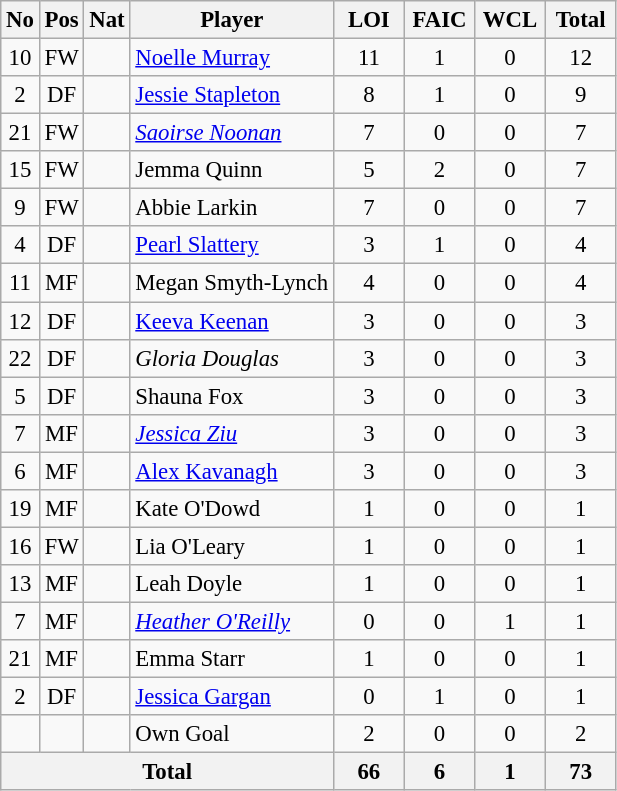<table class="wikitable" style="text-align:center; border:1px #aaa solid; font-size:95%;">
<tr>
<th>No</th>
<th>Pos</th>
<th>Nat</th>
<th>Player</th>
<th style="width:40px">LOI</th>
<th style="width:40px">FAIC</th>
<th style="width:40px">WCL</th>
<th style="width:40px">Total</th>
</tr>
<tr>
<td>10</td>
<td>FW</td>
<td></td>
<td style="text-align:left;"><a href='#'>Noelle Murray</a></td>
<td>11</td>
<td>1</td>
<td>0</td>
<td>12</td>
</tr>
<tr>
<td>2</td>
<td>DF</td>
<td></td>
<td style="text-align:left;"><a href='#'>Jessie Stapleton</a></td>
<td>8</td>
<td>1</td>
<td>0</td>
<td>9</td>
</tr>
<tr>
<td>21</td>
<td>FW</td>
<td></td>
<td style="text-align:left;"><em><a href='#'>Saoirse Noonan</a></em></td>
<td>7</td>
<td>0</td>
<td>0</td>
<td>7</td>
</tr>
<tr>
<td>15</td>
<td>FW</td>
<td></td>
<td style="text-align:left;">Jemma Quinn</td>
<td>5</td>
<td>2</td>
<td>0</td>
<td>7</td>
</tr>
<tr>
<td>9</td>
<td>FW</td>
<td></td>
<td style="text-align:left;">Abbie Larkin</td>
<td>7</td>
<td>0</td>
<td>0</td>
<td>7</td>
</tr>
<tr>
<td>4</td>
<td>DF</td>
<td></td>
<td style="text-align:left;"><a href='#'>Pearl Slattery</a></td>
<td>3</td>
<td>1</td>
<td>0</td>
<td>4</td>
</tr>
<tr>
<td>11</td>
<td>MF</td>
<td></td>
<td style="text-align:left;">Megan Smyth-Lynch</td>
<td>4</td>
<td>0</td>
<td>0</td>
<td>4</td>
</tr>
<tr>
<td>12</td>
<td>DF</td>
<td></td>
<td style="text-align:left;"><a href='#'>Keeva Keenan</a></td>
<td>3</td>
<td>0</td>
<td>0</td>
<td>3</td>
</tr>
<tr>
<td>22</td>
<td>DF</td>
<td></td>
<td style="text-align:left;"><em>Gloria Douglas</em></td>
<td>3</td>
<td>0</td>
<td>0</td>
<td>3</td>
</tr>
<tr>
<td>5</td>
<td>DF</td>
<td></td>
<td style="text-align:left;">Shauna Fox</td>
<td>3</td>
<td>0</td>
<td>0</td>
<td>3</td>
</tr>
<tr>
<td>7</td>
<td>MF</td>
<td></td>
<td style="text-align:left;"><em><a href='#'>Jessica Ziu</a></em></td>
<td>3</td>
<td>0</td>
<td>0</td>
<td>3</td>
</tr>
<tr>
<td>6</td>
<td>MF</td>
<td></td>
<td style="text-align:left;"><a href='#'>Alex Kavanagh</a></td>
<td>3</td>
<td>0</td>
<td>0</td>
<td>3</td>
</tr>
<tr>
<td>19</td>
<td>MF</td>
<td></td>
<td style="text-align:left;">Kate O'Dowd</td>
<td>1</td>
<td>0</td>
<td>0</td>
<td>1</td>
</tr>
<tr>
<td>16</td>
<td>FW</td>
<td></td>
<td style="text-align:left;">Lia O'Leary</td>
<td>1</td>
<td>0</td>
<td>0</td>
<td>1</td>
</tr>
<tr>
<td>13</td>
<td>MF</td>
<td></td>
<td style="text-align:left;">Leah Doyle</td>
<td>1</td>
<td>0</td>
<td>0</td>
<td>1</td>
</tr>
<tr>
<td>7</td>
<td>MF</td>
<td></td>
<td style="text-align:left;"><em><a href='#'>Heather O'Reilly</a></em></td>
<td>0</td>
<td>0</td>
<td>1</td>
<td>1</td>
</tr>
<tr>
<td>21</td>
<td>MF</td>
<td></td>
<td style="text-align:left;">Emma Starr</td>
<td>1</td>
<td>0</td>
<td>0</td>
<td>1</td>
</tr>
<tr>
<td>2</td>
<td>DF</td>
<td></td>
<td style="text-align:left;"><a href='#'>Jessica Gargan</a></td>
<td>0</td>
<td>1</td>
<td>0</td>
<td>1</td>
</tr>
<tr>
<td></td>
<td></td>
<td></td>
<td style="text-align:left;">Own Goal</td>
<td>2</td>
<td>0</td>
<td>0</td>
<td>2</td>
</tr>
<tr>
<th colspan="4">Total</th>
<th>66</th>
<th>6</th>
<th>1</th>
<th>73</th>
</tr>
</table>
